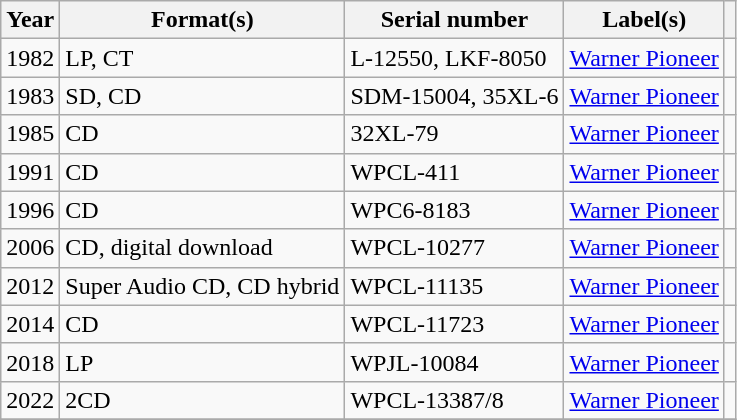<table class="wikitable sortable plainrowheaders">
<tr>
<th scope="col">Year</th>
<th scope="col">Format(s)</th>
<th scope="col">Serial number</th>
<th scope="col">Label(s)</th>
<th scope="col"></th>
</tr>
<tr>
<td>1982</td>
<td>LP, CT</td>
<td>L-12550, LKF-8050</td>
<td><a href='#'>Warner Pioneer</a></td>
<td></td>
</tr>
<tr>
<td>1983</td>
<td>SD, CD</td>
<td>SDM-15004, 35XL-6</td>
<td><a href='#'>Warner Pioneer</a></td>
<td></td>
</tr>
<tr>
<td>1985</td>
<td>CD</td>
<td>32XL-79</td>
<td><a href='#'>Warner Pioneer</a></td>
<td></td>
</tr>
<tr>
<td>1991</td>
<td>CD</td>
<td>WPCL-411</td>
<td><a href='#'>Warner Pioneer</a></td>
<td></td>
</tr>
<tr>
<td>1996</td>
<td>CD</td>
<td>WPC6-8183</td>
<td><a href='#'>Warner Pioneer</a></td>
<td></td>
</tr>
<tr>
<td>2006</td>
<td>CD, digital download</td>
<td>WPCL-10277</td>
<td><a href='#'>Warner Pioneer</a></td>
<td></td>
</tr>
<tr>
<td>2012</td>
<td>Super Audio CD, CD hybrid</td>
<td>WPCL-11135</td>
<td><a href='#'>Warner Pioneer</a></td>
<td></td>
</tr>
<tr>
<td>2014</td>
<td>CD</td>
<td>WPCL-11723</td>
<td><a href='#'>Warner Pioneer</a></td>
<td></td>
</tr>
<tr>
<td>2018</td>
<td>LP</td>
<td>WPJL-10084</td>
<td><a href='#'>Warner Pioneer</a></td>
<td></td>
</tr>
<tr>
<td>2022</td>
<td>2CD</td>
<td>WPCL-13387/8</td>
<td><a href='#'>Warner Pioneer</a></td>
<td></td>
</tr>
<tr>
</tr>
</table>
